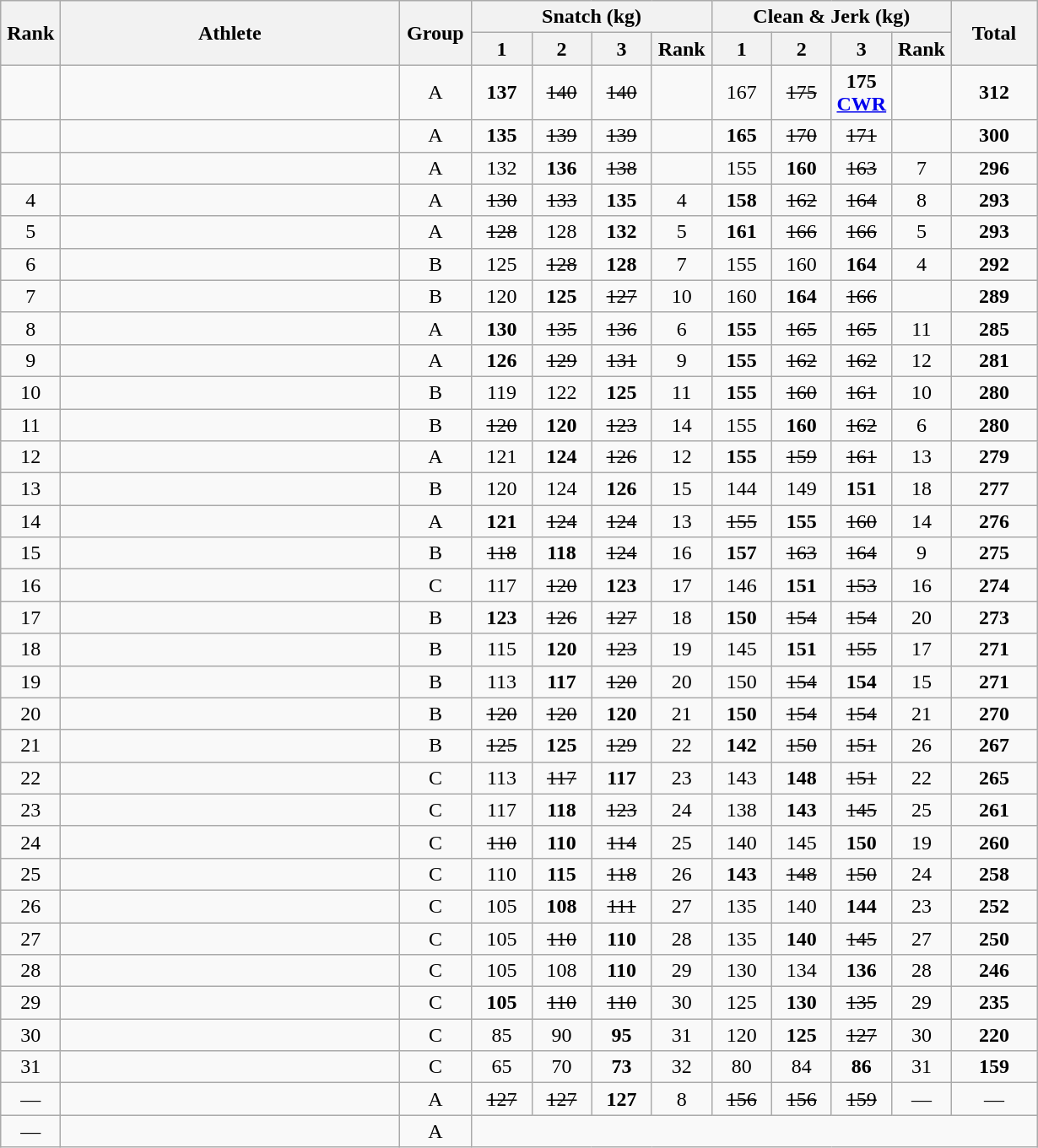<table class = "wikitable" style="text-align:center;">
<tr>
<th rowspan=2 width=40>Rank</th>
<th rowspan=2 width=260>Athlete</th>
<th rowspan=2 width=50>Group</th>
<th colspan=4>Snatch (kg)</th>
<th colspan=4>Clean & Jerk (kg)</th>
<th rowspan=2 width=60>Total</th>
</tr>
<tr>
<th width=40>1</th>
<th width=40>2</th>
<th width=40>3</th>
<th width=40>Rank</th>
<th width=40>1</th>
<th width=40>2</th>
<th width=40>3</th>
<th width=40>Rank</th>
</tr>
<tr>
<td></td>
<td align=left></td>
<td>A</td>
<td><strong>137</strong></td>
<td><s>140</s></td>
<td><s>140</s></td>
<td></td>
<td>167</td>
<td><s>175</s></td>
<td><strong>175 <a href='#'>CWR</a></strong></td>
<td></td>
<td><strong>312</strong></td>
</tr>
<tr>
<td></td>
<td align=left></td>
<td>A</td>
<td><strong>135</strong></td>
<td><s>139</s></td>
<td><s>139</s></td>
<td></td>
<td><strong>165</strong></td>
<td><s>170</s></td>
<td><s>171</s></td>
<td></td>
<td><strong>300</strong></td>
</tr>
<tr>
<td></td>
<td align=left></td>
<td>A</td>
<td>132</td>
<td><strong>136</strong></td>
<td><s>138</s></td>
<td></td>
<td>155</td>
<td><strong>160</strong></td>
<td><s>163</s></td>
<td>7</td>
<td><strong>296</strong></td>
</tr>
<tr>
<td>4</td>
<td align=left></td>
<td>A</td>
<td><s>130</s></td>
<td><s>133</s></td>
<td><strong>135</strong></td>
<td>4</td>
<td><strong>158</strong></td>
<td><s>162</s></td>
<td><s>164</s></td>
<td>8</td>
<td><strong>293</strong></td>
</tr>
<tr>
<td>5</td>
<td align=left></td>
<td>A</td>
<td><s>128</s></td>
<td>128</td>
<td><strong>132</strong></td>
<td>5</td>
<td><strong>161</strong></td>
<td><s>166</s></td>
<td><s>166</s></td>
<td>5</td>
<td><strong>293</strong></td>
</tr>
<tr>
<td>6</td>
<td align=left></td>
<td>B</td>
<td>125</td>
<td><s>128</s></td>
<td><strong>128</strong></td>
<td>7</td>
<td>155</td>
<td>160</td>
<td><strong>164</strong></td>
<td>4</td>
<td><strong>292</strong></td>
</tr>
<tr>
<td>7</td>
<td align=left></td>
<td>B</td>
<td>120</td>
<td><strong>125</strong></td>
<td><s>127</s></td>
<td>10</td>
<td>160</td>
<td><strong>164</strong></td>
<td><s>166</s></td>
<td></td>
<td><strong>289</strong></td>
</tr>
<tr>
<td>8</td>
<td align=left></td>
<td>A</td>
<td><strong>130</strong></td>
<td><s>135</s></td>
<td><s>136</s></td>
<td>6</td>
<td><strong>155</strong></td>
<td><s>165</s></td>
<td><s>165</s></td>
<td>11</td>
<td><strong>285</strong></td>
</tr>
<tr>
<td>9</td>
<td align=left></td>
<td>A</td>
<td><strong>126</strong></td>
<td><s>129</s></td>
<td><s>131</s></td>
<td>9</td>
<td><strong>155</strong></td>
<td><s>162</s></td>
<td><s>162</s></td>
<td>12</td>
<td><strong>281</strong></td>
</tr>
<tr>
<td>10</td>
<td align=left></td>
<td>B</td>
<td>119</td>
<td>122</td>
<td><strong>125</strong></td>
<td>11</td>
<td><strong>155</strong></td>
<td><s>160</s></td>
<td><s>161</s></td>
<td>10</td>
<td><strong>280</strong></td>
</tr>
<tr>
<td>11</td>
<td align=left></td>
<td>B</td>
<td><s>120</s></td>
<td><strong>120</strong></td>
<td><s>123</s></td>
<td>14</td>
<td>155</td>
<td><strong>160</strong></td>
<td><s>162</s></td>
<td>6</td>
<td><strong>280</strong></td>
</tr>
<tr>
<td>12</td>
<td align=left></td>
<td>A</td>
<td>121</td>
<td><strong>124</strong></td>
<td><s>126</s></td>
<td>12</td>
<td><strong>155</strong></td>
<td><s>159</s></td>
<td><s>161</s></td>
<td>13</td>
<td><strong>279</strong></td>
</tr>
<tr>
<td>13</td>
<td align=left></td>
<td>B</td>
<td>120</td>
<td>124</td>
<td><strong>126</strong></td>
<td>15</td>
<td>144</td>
<td>149</td>
<td><strong>151</strong></td>
<td>18</td>
<td><strong>277</strong></td>
</tr>
<tr>
<td>14</td>
<td align=left></td>
<td>A</td>
<td><strong>121</strong></td>
<td><s>124</s></td>
<td><s>124</s></td>
<td>13</td>
<td><s>155</s></td>
<td><strong>155</strong></td>
<td><s>160</s></td>
<td>14</td>
<td><strong>276</strong></td>
</tr>
<tr>
<td>15</td>
<td align=left></td>
<td>B</td>
<td><s>118</s></td>
<td><strong>118</strong></td>
<td><s>124</s></td>
<td>16</td>
<td><strong>157</strong></td>
<td><s>163</s></td>
<td><s>164</s></td>
<td>9</td>
<td><strong>275</strong></td>
</tr>
<tr>
<td>16</td>
<td align=left></td>
<td>C</td>
<td>117</td>
<td><s>120</s></td>
<td><strong>123</strong></td>
<td>17</td>
<td>146</td>
<td><strong>151</strong></td>
<td><s>153</s></td>
<td>16</td>
<td><strong>274</strong></td>
</tr>
<tr>
<td>17</td>
<td align=left></td>
<td>B</td>
<td><strong>123</strong></td>
<td><s>126</s></td>
<td><s>127</s></td>
<td>18</td>
<td><strong>150</strong></td>
<td><s>154</s></td>
<td><s>154</s></td>
<td>20</td>
<td><strong>273</strong></td>
</tr>
<tr>
<td>18</td>
<td align=left></td>
<td>B</td>
<td>115</td>
<td><strong>120</strong></td>
<td><s>123</s></td>
<td>19</td>
<td>145</td>
<td><strong>151</strong></td>
<td><s>155</s></td>
<td>17</td>
<td><strong>271</strong></td>
</tr>
<tr>
<td>19</td>
<td align=left></td>
<td>B</td>
<td>113</td>
<td><strong>117</strong></td>
<td><s>120</s></td>
<td>20</td>
<td>150</td>
<td><s>154</s></td>
<td><strong>154</strong></td>
<td>15</td>
<td><strong>271</strong></td>
</tr>
<tr>
<td>20</td>
<td align=left></td>
<td>B</td>
<td><s>120</s></td>
<td><s>120</s></td>
<td><strong>120</strong></td>
<td>21</td>
<td><strong>150</strong></td>
<td><s>154</s></td>
<td><s>154</s></td>
<td>21</td>
<td><strong>270</strong></td>
</tr>
<tr>
<td>21</td>
<td align=left></td>
<td>B</td>
<td><s>125</s></td>
<td><strong>125</strong></td>
<td><s>129</s></td>
<td>22</td>
<td><strong>142</strong></td>
<td><s>150</s></td>
<td><s>151</s></td>
<td>26</td>
<td><strong>267</strong></td>
</tr>
<tr>
<td>22</td>
<td align=left></td>
<td>C</td>
<td>113</td>
<td><s>117</s></td>
<td><strong>117</strong></td>
<td>23</td>
<td>143</td>
<td><strong>148</strong></td>
<td><s>151</s></td>
<td>22</td>
<td><strong>265</strong></td>
</tr>
<tr>
<td>23</td>
<td align=left></td>
<td>C</td>
<td>117</td>
<td><strong>118</strong></td>
<td><s>123</s></td>
<td>24</td>
<td>138</td>
<td><strong>143</strong></td>
<td><s>145</s></td>
<td>25</td>
<td><strong>261</strong></td>
</tr>
<tr>
<td>24</td>
<td align=left></td>
<td>C</td>
<td><s>110</s></td>
<td><strong>110</strong></td>
<td><s>114</s></td>
<td>25</td>
<td>140</td>
<td>145</td>
<td><strong>150</strong></td>
<td>19</td>
<td><strong>260</strong></td>
</tr>
<tr>
<td>25</td>
<td align=left></td>
<td>C</td>
<td>110</td>
<td><strong>115</strong></td>
<td><s>118</s></td>
<td>26</td>
<td><strong>143</strong></td>
<td><s>148</s></td>
<td><s>150</s></td>
<td>24</td>
<td><strong>258</strong></td>
</tr>
<tr>
<td>26</td>
<td align=left></td>
<td>C</td>
<td>105</td>
<td><strong>108</strong></td>
<td><s>111</s></td>
<td>27</td>
<td>135</td>
<td>140</td>
<td><strong>144</strong></td>
<td>23</td>
<td><strong>252</strong></td>
</tr>
<tr>
<td>27</td>
<td align=left></td>
<td>C</td>
<td>105</td>
<td><s>110</s></td>
<td><strong>110</strong></td>
<td>28</td>
<td>135</td>
<td><strong>140</strong></td>
<td><s>145</s></td>
<td>27</td>
<td><strong>250</strong></td>
</tr>
<tr>
<td>28</td>
<td align=left></td>
<td>C</td>
<td>105</td>
<td>108</td>
<td><strong>110</strong></td>
<td>29</td>
<td>130</td>
<td>134</td>
<td><strong>136</strong></td>
<td>28</td>
<td><strong>246</strong></td>
</tr>
<tr>
<td>29</td>
<td align=left></td>
<td>C</td>
<td><strong>105</strong></td>
<td><s>110</s></td>
<td><s>110</s></td>
<td>30</td>
<td>125</td>
<td><strong>130</strong></td>
<td><s>135</s></td>
<td>29</td>
<td><strong>235</strong></td>
</tr>
<tr>
<td>30</td>
<td align=left></td>
<td>C</td>
<td>85</td>
<td>90</td>
<td><strong>95</strong></td>
<td>31</td>
<td>120</td>
<td><strong>125</strong></td>
<td><s>127</s></td>
<td>30</td>
<td><strong>220</strong></td>
</tr>
<tr>
<td>31</td>
<td align=left></td>
<td>C</td>
<td>65</td>
<td>70</td>
<td><strong>73</strong></td>
<td>32</td>
<td>80</td>
<td>84</td>
<td><strong>86</strong></td>
<td>31</td>
<td><strong>159</strong></td>
</tr>
<tr>
<td>—</td>
<td align=left></td>
<td>A</td>
<td><s>127</s></td>
<td><s>127</s></td>
<td><strong>127</strong></td>
<td>8</td>
<td><s>156</s></td>
<td><s>156</s></td>
<td><s>159</s></td>
<td>—</td>
<td>—</td>
</tr>
<tr>
<td>—</td>
<td align=left></td>
<td>A</td>
<td colspan=9></td>
</tr>
</table>
